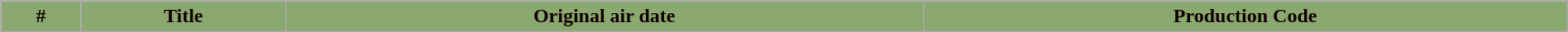<table class="wikitable plainrowheaders" style="width:100%; margin:auto; background:#FFFFFF;">
<tr>
<th style="background-color: #8BA870; color:#100; text-align: center;">#</th>
<th style="background-color: #8BA870; color:#100; text-align: center;">Title</th>
<th style="background-color: #8BA870; color:#100; text-align: center;">Original air date</th>
<th style="background-color: #8BA870; color:#100; text-align: center;">Production Code<br>







</th>
</tr>
</table>
